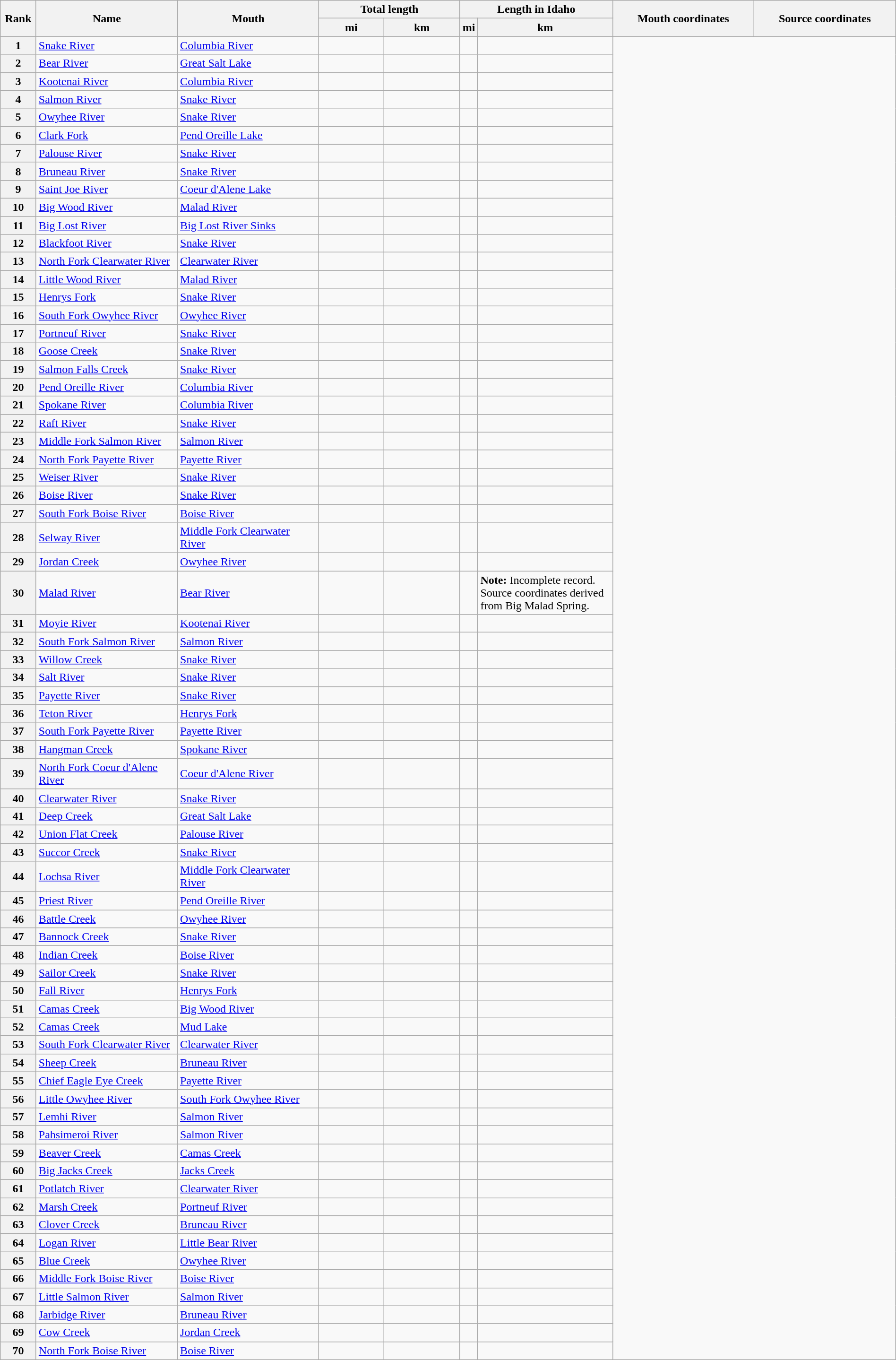<table class="wikitable sortable plainrowheaders" style="width:100%">
<tr>
<th scope="col" width="4%"  rowspan=2><strong>Rank</strong></th>
<th scope="col" width="16%" rowspan=2><strong>Name</strong></th>
<th scope="col" width="16%" rowspan=2><strong>Mouth</strong></th>
<th scope="col" width="16%" colspan=2><strong>Total length</strong></th>
<th scope="col" width="16%" colspan=2><strong>Length in Idaho</strong></th>
<th scope="col" width="16%" rowspan=2><strong>Mouth coordinates</strong></th>
<th scope="col" width="16%" rowspan=2><strong>Source coordinates</strong></th>
</tr>
<tr>
<th>mi</th>
<th>km</th>
<th>mi</th>
<th>km</th>
</tr>
<tr>
<th scope="row">1</th>
<td><a href='#'>Snake River</a></td>
<td><a href='#'>Columbia River</a></td>
<td></td>
<td></td>
<td></td>
<td></td>
</tr>
<tr>
<th scope="row">2</th>
<td><a href='#'>Bear River</a></td>
<td><a href='#'>Great Salt Lake</a></td>
<td></td>
<td></td>
<td></td>
<td></td>
</tr>
<tr>
<th scope="row">3</th>
<td><a href='#'>Kootenai River</a></td>
<td><a href='#'>Columbia River</a></td>
<td></td>
<td></td>
<td></td>
<td></td>
</tr>
<tr>
<th scope="row">4</th>
<td><a href='#'>Salmon River</a></td>
<td><a href='#'>Snake River</a></td>
<td></td>
<td></td>
<td></td>
<td></td>
</tr>
<tr>
<th scope="row">5</th>
<td><a href='#'>Owyhee River</a></td>
<td><a href='#'>Snake River</a></td>
<td></td>
<td></td>
<td></td>
<td></td>
</tr>
<tr>
<th scope="row">6</th>
<td><a href='#'>Clark Fork</a></td>
<td><a href='#'>Pend Oreille Lake</a></td>
<td></td>
<td></td>
<td></td>
<td></td>
</tr>
<tr>
<th scope="row">7</th>
<td><a href='#'>Palouse River</a></td>
<td><a href='#'>Snake River</a></td>
<td></td>
<td></td>
<td></td>
<td></td>
</tr>
<tr>
<th scope="row">8</th>
<td><a href='#'>Bruneau River</a></td>
<td><a href='#'>Snake River</a></td>
<td></td>
<td></td>
<td></td>
<td></td>
</tr>
<tr>
<th scope="row">9</th>
<td><a href='#'>Saint Joe River</a></td>
<td><a href='#'>Coeur d'Alene Lake</a></td>
<td></td>
<td></td>
<td></td>
<td></td>
</tr>
<tr>
<th scope="row">10</th>
<td><a href='#'>Big Wood River</a></td>
<td><a href='#'>Malad River</a></td>
<td></td>
<td></td>
<td></td>
<td></td>
</tr>
<tr>
<th scope="row">11</th>
<td><a href='#'>Big Lost River</a></td>
<td><a href='#'>Big Lost River Sinks</a></td>
<td></td>
<td></td>
<td></td>
<td></td>
</tr>
<tr>
<th scope="row">12</th>
<td><a href='#'>Blackfoot River</a></td>
<td><a href='#'>Snake River</a></td>
<td></td>
<td></td>
<td></td>
<td></td>
</tr>
<tr>
<th scope="row">13</th>
<td><a href='#'>North Fork Clearwater River</a></td>
<td><a href='#'>Clearwater River</a></td>
<td></td>
<td></td>
<td></td>
<td></td>
</tr>
<tr>
<th scope="row">14</th>
<td><a href='#'>Little Wood River</a></td>
<td><a href='#'>Malad River</a></td>
<td></td>
<td></td>
<td></td>
<td></td>
</tr>
<tr>
<th scope="row">15</th>
<td><a href='#'>Henrys Fork</a></td>
<td><a href='#'>Snake River</a></td>
<td></td>
<td></td>
<td></td>
<td></td>
</tr>
<tr>
<th scope="row">16</th>
<td><a href='#'>South Fork Owyhee River</a></td>
<td><a href='#'>Owyhee River</a></td>
<td></td>
<td></td>
<td></td>
<td></td>
</tr>
<tr>
<th scope="row">17</th>
<td><a href='#'>Portneuf River</a></td>
<td><a href='#'>Snake River</a></td>
<td></td>
<td></td>
<td></td>
<td></td>
</tr>
<tr>
<th scope="row">18</th>
<td><a href='#'>Goose Creek</a></td>
<td><a href='#'>Snake River</a></td>
<td></td>
<td></td>
<td></td>
<td></td>
</tr>
<tr>
<th scope="row">19</th>
<td><a href='#'>Salmon Falls Creek</a></td>
<td><a href='#'>Snake River</a></td>
<td></td>
<td></td>
<td></td>
<td></td>
</tr>
<tr>
<th scope="row">20</th>
<td><a href='#'>Pend Oreille River</a></td>
<td><a href='#'>Columbia River</a></td>
<td></td>
<td></td>
<td></td>
<td></td>
</tr>
<tr>
<th scope="row">21</th>
<td><a href='#'>Spokane River</a></td>
<td><a href='#'>Columbia River</a></td>
<td></td>
<td></td>
<td></td>
<td></td>
</tr>
<tr>
<th scope="row">22</th>
<td><a href='#'>Raft River</a></td>
<td><a href='#'>Snake River</a></td>
<td></td>
<td></td>
<td></td>
<td></td>
</tr>
<tr>
<th scope="row">23</th>
<td><a href='#'>Middle Fork Salmon River</a></td>
<td><a href='#'>Salmon River</a></td>
<td></td>
<td></td>
<td></td>
<td></td>
</tr>
<tr>
<th scope="row">24</th>
<td><a href='#'>North Fork Payette River</a></td>
<td><a href='#'>Payette River</a></td>
<td></td>
<td></td>
<td></td>
<td></td>
</tr>
<tr>
<th scope="row">25</th>
<td><a href='#'>Weiser River</a></td>
<td><a href='#'>Snake River</a></td>
<td></td>
<td></td>
<td></td>
<td></td>
</tr>
<tr>
<th scope="row">26</th>
<td><a href='#'>Boise River</a></td>
<td><a href='#'>Snake River</a></td>
<td></td>
<td></td>
<td></td>
<td></td>
</tr>
<tr>
<th scope="row">27</th>
<td><a href='#'>South Fork Boise River</a></td>
<td><a href='#'>Boise River</a></td>
<td></td>
<td></td>
<td></td>
<td></td>
</tr>
<tr>
<th scope="row">28</th>
<td><a href='#'>Selway River</a></td>
<td><a href='#'>Middle Fork Clearwater River</a></td>
<td></td>
<td></td>
<td></td>
<td></td>
</tr>
<tr>
<th scope="row">29</th>
<td><a href='#'>Jordan Creek</a></td>
<td><a href='#'>Owyhee River</a></td>
<td></td>
<td></td>
<td></td>
<td></td>
</tr>
<tr>
<th scope="row">30</th>
<td><a href='#'>Malad River</a></td>
<td><a href='#'>Bear River</a></td>
<td></td>
<td></td>
<td></td>
<td> <strong>Note:</strong> Incomplete record. Source coordinates derived from Big Malad Spring.</td>
</tr>
<tr>
<th scope="row">31</th>
<td><a href='#'>Moyie River</a></td>
<td><a href='#'>Kootenai River</a></td>
<td></td>
<td></td>
<td></td>
<td></td>
</tr>
<tr>
<th scope="row">32</th>
<td><a href='#'>South Fork Salmon River</a></td>
<td><a href='#'>Salmon River</a></td>
<td></td>
<td></td>
<td></td>
<td></td>
</tr>
<tr>
<th scope="row">33</th>
<td><a href='#'>Willow Creek</a></td>
<td><a href='#'>Snake River</a></td>
<td></td>
<td></td>
<td></td>
<td></td>
</tr>
<tr>
<th scope="row">34</th>
<td><a href='#'>Salt River</a></td>
<td><a href='#'>Snake River</a></td>
<td></td>
<td></td>
<td></td>
<td></td>
</tr>
<tr>
<th scope="row">35</th>
<td><a href='#'>Payette River</a></td>
<td><a href='#'>Snake River</a></td>
<td></td>
<td></td>
<td></td>
<td></td>
</tr>
<tr>
<th scope="row">36</th>
<td><a href='#'>Teton River</a></td>
<td><a href='#'>Henrys Fork</a></td>
<td></td>
<td></td>
<td></td>
<td></td>
</tr>
<tr>
<th scope="row">37</th>
<td><a href='#'>South Fork Payette River</a></td>
<td><a href='#'>Payette River</a></td>
<td></td>
<td></td>
<td></td>
<td></td>
</tr>
<tr>
<th scope="row">38</th>
<td><a href='#'>Hangman Creek</a></td>
<td><a href='#'>Spokane River</a></td>
<td></td>
<td></td>
<td></td>
<td></td>
</tr>
<tr>
<th scope="row">39</th>
<td><a href='#'>North Fork Coeur d'Alene River</a></td>
<td><a href='#'>Coeur d'Alene River</a></td>
<td></td>
<td></td>
<td></td>
<td></td>
</tr>
<tr>
<th scope="row">40</th>
<td><a href='#'>Clearwater River</a></td>
<td><a href='#'>Snake River</a></td>
<td></td>
<td></td>
<td></td>
<td></td>
</tr>
<tr>
<th scope="row">41</th>
<td><a href='#'>Deep Creek</a></td>
<td><a href='#'>Great Salt Lake</a></td>
<td></td>
<td></td>
<td></td>
<td></td>
</tr>
<tr>
<th scope="row">42</th>
<td><a href='#'>Union Flat Creek</a></td>
<td><a href='#'>Palouse River</a></td>
<td></td>
<td></td>
<td></td>
<td></td>
</tr>
<tr>
<th scope="row">43</th>
<td><a href='#'>Succor Creek</a></td>
<td><a href='#'>Snake River</a></td>
<td></td>
<td></td>
<td></td>
<td></td>
</tr>
<tr>
<th scope="row">44</th>
<td><a href='#'>Lochsa River</a></td>
<td><a href='#'>Middle Fork Clearwater River</a></td>
<td></td>
<td></td>
<td></td>
<td></td>
</tr>
<tr>
<th scope="row">45</th>
<td><a href='#'>Priest River</a></td>
<td><a href='#'>Pend Oreille River</a></td>
<td></td>
<td></td>
<td></td>
<td></td>
</tr>
<tr>
<th scope="row">46</th>
<td><a href='#'>Battle Creek</a></td>
<td><a href='#'>Owyhee River</a></td>
<td></td>
<td></td>
<td></td>
<td></td>
</tr>
<tr>
<th scope="row">47</th>
<td><a href='#'>Bannock Creek</a></td>
<td><a href='#'>Snake River</a></td>
<td></td>
<td></td>
<td></td>
<td></td>
</tr>
<tr>
<th scope="row">48</th>
<td><a href='#'>Indian Creek</a></td>
<td><a href='#'>Boise River</a></td>
<td></td>
<td></td>
<td></td>
<td></td>
</tr>
<tr>
<th scope="row">49</th>
<td><a href='#'>Sailor Creek</a></td>
<td><a href='#'>Snake River</a></td>
<td></td>
<td></td>
<td></td>
<td></td>
</tr>
<tr>
<th scope="row">50</th>
<td><a href='#'>Fall River</a></td>
<td><a href='#'>Henrys Fork</a></td>
<td></td>
<td></td>
<td></td>
<td></td>
</tr>
<tr>
<th scope="row">51</th>
<td><a href='#'>Camas Creek</a></td>
<td><a href='#'>Big Wood River</a></td>
<td></td>
<td></td>
<td></td>
<td></td>
</tr>
<tr>
<th scope="row">52</th>
<td><a href='#'>Camas Creek</a></td>
<td><a href='#'>Mud Lake</a></td>
<td></td>
<td></td>
<td></td>
<td></td>
</tr>
<tr>
<th scope="row">53</th>
<td><a href='#'>South Fork Clearwater River</a></td>
<td><a href='#'>Clearwater River</a></td>
<td></td>
<td></td>
<td></td>
<td></td>
</tr>
<tr>
<th scope="row">54</th>
<td><a href='#'>Sheep Creek</a></td>
<td><a href='#'>Bruneau River</a></td>
<td></td>
<td></td>
<td></td>
<td></td>
</tr>
<tr>
<th scope="row">55</th>
<td><a href='#'>Chief Eagle Eye Creek</a></td>
<td><a href='#'>Payette River</a></td>
<td></td>
<td></td>
<td></td>
<td></td>
</tr>
<tr>
<th scope="row">56</th>
<td><a href='#'>Little Owyhee River</a></td>
<td><a href='#'>South Fork Owyhee River</a></td>
<td></td>
<td></td>
<td></td>
<td></td>
</tr>
<tr>
<th scope="row">57</th>
<td><a href='#'>Lemhi River</a></td>
<td><a href='#'>Salmon River</a></td>
<td></td>
<td></td>
<td></td>
<td></td>
</tr>
<tr>
<th scope="row">58</th>
<td><a href='#'>Pahsimeroi River</a></td>
<td><a href='#'>Salmon River</a></td>
<td></td>
<td></td>
<td></td>
<td></td>
</tr>
<tr>
<th scope="row">59</th>
<td><a href='#'>Beaver Creek</a></td>
<td><a href='#'>Camas Creek</a></td>
<td></td>
<td></td>
<td></td>
<td></td>
</tr>
<tr>
<th scope="row">60</th>
<td><a href='#'>Big Jacks Creek</a></td>
<td><a href='#'>Jacks Creek</a></td>
<td></td>
<td></td>
<td></td>
<td></td>
</tr>
<tr>
<th scope="row">61</th>
<td><a href='#'>Potlatch River</a></td>
<td><a href='#'>Clearwater River</a></td>
<td></td>
<td></td>
<td></td>
<td></td>
</tr>
<tr>
<th scope="row">62</th>
<td><a href='#'>Marsh Creek</a></td>
<td><a href='#'>Portneuf River</a></td>
<td></td>
<td></td>
<td></td>
<td></td>
</tr>
<tr>
<th scope="row">63</th>
<td><a href='#'>Clover Creek</a></td>
<td><a href='#'>Bruneau River</a></td>
<td></td>
<td></td>
<td></td>
<td></td>
</tr>
<tr>
<th scope="row">64</th>
<td><a href='#'>Logan River</a></td>
<td><a href='#'>Little Bear River</a></td>
<td></td>
<td></td>
<td></td>
<td></td>
</tr>
<tr>
<th scope="row">65</th>
<td><a href='#'>Blue Creek</a></td>
<td><a href='#'>Owyhee River</a></td>
<td></td>
<td></td>
<td></td>
<td></td>
</tr>
<tr>
<th scope="row">66</th>
<td><a href='#'>Middle Fork Boise River</a></td>
<td><a href='#'>Boise River</a></td>
<td></td>
<td></td>
<td></td>
<td></td>
</tr>
<tr>
<th scope="row">67</th>
<td><a href='#'>Little Salmon River</a></td>
<td><a href='#'>Salmon River</a></td>
<td></td>
<td></td>
<td></td>
<td></td>
</tr>
<tr>
<th scope="row">68</th>
<td><a href='#'>Jarbidge River</a></td>
<td><a href='#'>Bruneau River</a></td>
<td></td>
<td></td>
<td></td>
<td></td>
</tr>
<tr>
<th scope="row">69</th>
<td><a href='#'>Cow Creek</a></td>
<td><a href='#'>Jordan Creek</a></td>
<td></td>
<td></td>
<td></td>
<td></td>
</tr>
<tr>
<th scope="row">70</th>
<td><a href='#'>North Fork Boise River</a></td>
<td><a href='#'>Boise River</a></td>
<td></td>
<td></td>
<td></td>
<td></td>
</tr>
</table>
